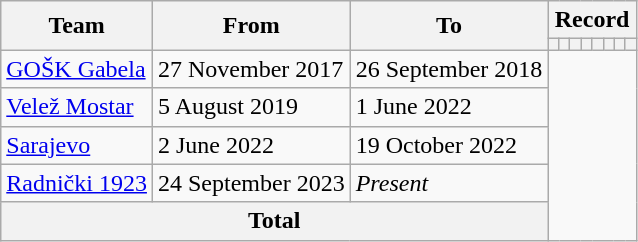<table class="wikitable" tyle="text-align: center">
<tr>
<th rowspan="2">Team</th>
<th rowspan="2">From</th>
<th rowspan="2">To</th>
<th colspan="8">Record</th>
</tr>
<tr>
<th></th>
<th></th>
<th></th>
<th></th>
<th></th>
<th></th>
<th></th>
<th></th>
</tr>
<tr>
<td align="left"><a href='#'>GOŠK Gabela</a></td>
<td align="left">27 November 2017</td>
<td align="left">26 September 2018<br></td>
</tr>
<tr>
<td align="left"><a href='#'>Velež Mostar</a></td>
<td align="left">5 August 2019</td>
<td align="left">1 June 2022<br></td>
</tr>
<tr>
<td align="left"><a href='#'>Sarajevo</a></td>
<td align="left">2 June 2022</td>
<td align="left">19 October 2022<br></td>
</tr>
<tr>
<td align="left"><a href='#'>Radnički 1923</a></td>
<td align="left">24 September 2023</td>
<td align="left"><em>Present</em><br></td>
</tr>
<tr>
<th colspan="3">Total<br></th>
</tr>
</table>
